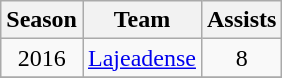<table class="wikitable" style="text-align: center;">
<tr>
<th>Season</th>
<th>Team</th>
<th>Assists</th>
</tr>
<tr>
<td>2016</td>
<td align="left"><a href='#'>Lajeadense</a></td>
<td>8</td>
</tr>
<tr>
</tr>
</table>
